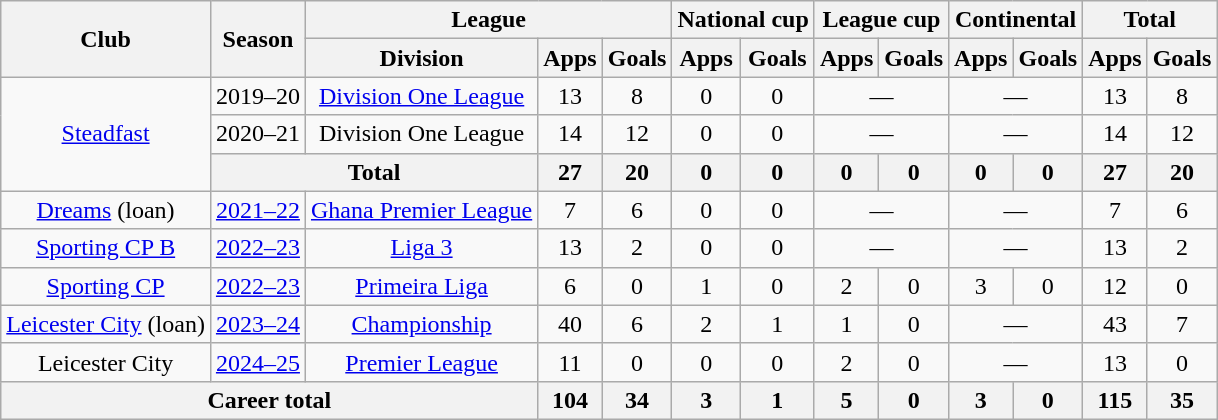<table class="wikitable" style="text-align:center">
<tr>
<th rowspan="2">Club</th>
<th rowspan="2">Season</th>
<th colspan="3">League</th>
<th colspan="2">National cup</th>
<th colspan="2">League cup</th>
<th colspan="2">Continental</th>
<th colspan="2">Total</th>
</tr>
<tr>
<th>Division</th>
<th>Apps</th>
<th>Goals</th>
<th>Apps</th>
<th>Goals</th>
<th>Apps</th>
<th>Goals</th>
<th>Apps</th>
<th>Goals</th>
<th>Apps</th>
<th>Goals</th>
</tr>
<tr>
<td rowspan="3"><a href='#'>Steadfast</a></td>
<td>2019–20</td>
<td><a href='#'>Division One League</a></td>
<td>13</td>
<td>8</td>
<td>0</td>
<td>0</td>
<td colspan="2">—</td>
<td colspan="2">—</td>
<td>13</td>
<td>8</td>
</tr>
<tr>
<td>2020–21</td>
<td>Division One League</td>
<td>14</td>
<td>12</td>
<td>0</td>
<td>0</td>
<td colspan="2">—</td>
<td colspan="2">—</td>
<td>14</td>
<td>12</td>
</tr>
<tr>
<th colspan="2">Total</th>
<th>27</th>
<th>20</th>
<th>0</th>
<th>0</th>
<th>0</th>
<th>0</th>
<th>0</th>
<th>0</th>
<th>27</th>
<th>20</th>
</tr>
<tr>
<td><a href='#'>Dreams</a> (loan)</td>
<td><a href='#'>2021–22</a></td>
<td><a href='#'>Ghana Premier League</a></td>
<td>7</td>
<td>6</td>
<td>0</td>
<td>0</td>
<td colspan="2">—</td>
<td colspan="2">—</td>
<td>7</td>
<td>6</td>
</tr>
<tr>
<td><a href='#'>Sporting CP B</a></td>
<td><a href='#'>2022–23</a></td>
<td><a href='#'>Liga 3</a></td>
<td>13</td>
<td>2</td>
<td>0</td>
<td>0</td>
<td colspan="2">—</td>
<td colspan="2">—</td>
<td>13</td>
<td>2</td>
</tr>
<tr>
<td><a href='#'>Sporting CP</a></td>
<td><a href='#'>2022–23</a></td>
<td><a href='#'>Primeira Liga</a></td>
<td>6</td>
<td>0</td>
<td>1</td>
<td>0</td>
<td>2</td>
<td>0</td>
<td>3</td>
<td>0</td>
<td>12</td>
<td>0</td>
</tr>
<tr>
<td><a href='#'>Leicester City</a> (loan)</td>
<td><a href='#'>2023–24</a></td>
<td><a href='#'>Championship</a></td>
<td>40</td>
<td>6</td>
<td>2</td>
<td>1</td>
<td>1</td>
<td>0</td>
<td colspan="2">—</td>
<td>43</td>
<td>7</td>
</tr>
<tr>
<td>Leicester City</td>
<td><a href='#'>2024–25</a></td>
<td><a href='#'>Premier League</a></td>
<td>11</td>
<td>0</td>
<td>0</td>
<td>0</td>
<td>2</td>
<td>0</td>
<td colspan="2">—</td>
<td>13</td>
<td>0</td>
</tr>
<tr>
<th colspan="3">Career total</th>
<th>104</th>
<th>34</th>
<th>3</th>
<th>1</th>
<th>5</th>
<th>0</th>
<th>3</th>
<th>0</th>
<th>115</th>
<th>35</th>
</tr>
</table>
